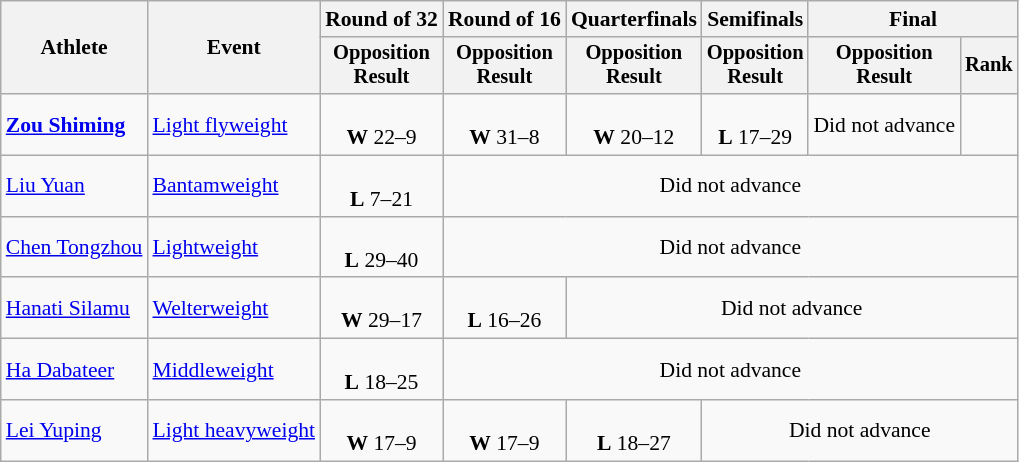<table class="wikitable" style="font-size:90%">
<tr>
<th rowspan="2">Athlete</th>
<th rowspan="2">Event</th>
<th>Round of 32</th>
<th>Round of 16</th>
<th>Quarterfinals</th>
<th>Semifinals</th>
<th colspan=2>Final</th>
</tr>
<tr style="font-size:95%">
<th>Opposition<br>Result</th>
<th>Opposition<br>Result</th>
<th>Opposition<br>Result</th>
<th>Opposition<br>Result</th>
<th>Opposition<br>Result</th>
<th>Rank</th>
</tr>
<tr align=center>
<td align=left><strong><a href='#'>Zou Shiming</a></strong></td>
<td align=left><a href='#'>Light flyweight</a></td>
<td><br><strong>W</strong> 22–9</td>
<td><br><strong>W</strong> 31–8</td>
<td><br><strong>W</strong> 20–12</td>
<td><br><strong>L</strong> 17–29</td>
<td>Did not advance</td>
<td></td>
</tr>
<tr align=center>
<td align=left><a href='#'>Liu Yuan</a></td>
<td align=left><a href='#'>Bantamweight</a></td>
<td><br><strong>L</strong> 7–21</td>
<td colspan=5>Did not advance</td>
</tr>
<tr align=center>
<td align=left><a href='#'>Chen Tongzhou</a></td>
<td align=left><a href='#'>Lightweight</a></td>
<td><br><strong>L</strong> 29–40</td>
<td colspan=5>Did not advance</td>
</tr>
<tr align=center>
<td align=left><a href='#'>Hanati Silamu</a></td>
<td align=left><a href='#'>Welterweight</a></td>
<td><br><strong>W</strong> 29–17</td>
<td><br><strong>L</strong> 16–26</td>
<td colspan=4>Did not advance</td>
</tr>
<tr align=center>
<td align=left><a href='#'>Ha Dabateer</a></td>
<td align=left><a href='#'>Middleweight</a></td>
<td><br><strong>L</strong> 18–25</td>
<td colspan=5>Did not advance</td>
</tr>
<tr align=center>
<td align=left><a href='#'>Lei Yuping</a></td>
<td align=left><a href='#'>Light heavyweight</a></td>
<td><br><strong>W</strong> 17–9</td>
<td><br><strong>W</strong> 17–9</td>
<td><br><strong>L</strong> 18–27</td>
<td colspan=3>Did not advance</td>
</tr>
</table>
